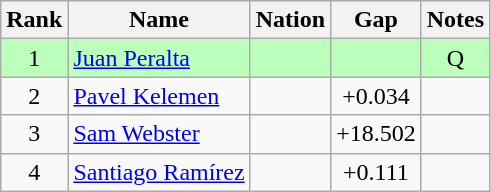<table class="wikitable sortable" style="text-align:center">
<tr>
<th>Rank</th>
<th>Name</th>
<th>Nation</th>
<th>Gap</th>
<th>Notes</th>
</tr>
<tr bgcolor=bbffbb>
<td>1</td>
<td align="left"><a href='#'>Juan Peralta</a></td>
<td align="left"></td>
<td></td>
<td>Q</td>
</tr>
<tr>
<td>2</td>
<td align="left"><a href='#'>Pavel Kelemen</a></td>
<td align="left"></td>
<td>+0.034</td>
<td></td>
</tr>
<tr>
<td>3</td>
<td align="left"><a href='#'>Sam Webster</a></td>
<td align="left"></td>
<td>+18.502</td>
<td></td>
</tr>
<tr>
<td>4</td>
<td align="left"><a href='#'>Santiago Ramírez</a></td>
<td align="left"></td>
<td>+0.111</td>
<td></td>
</tr>
</table>
